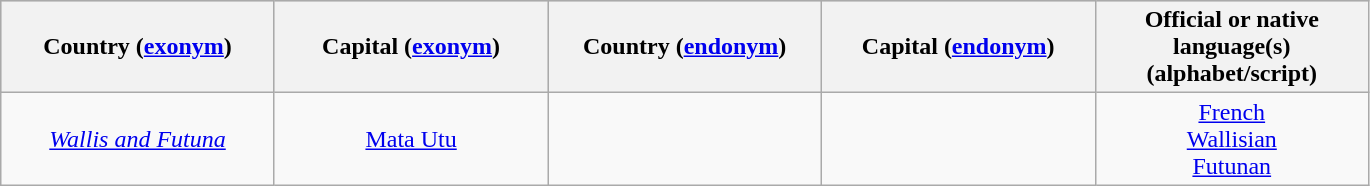<table style="text-align:center;" class="wikitable">
<tr style="background:#ccc;">
<th style="width:175px;">Country (<a href='#'>exonym</a>)</th>
<th style="width:175px;">Capital (<a href='#'>exonym</a>)</th>
<th style="width:175px;">Country (<a href='#'>endonym</a>)</th>
<th style="width:175px;">Capital (<a href='#'>endonym</a>)</th>
<th style="width:175px;">Official or native language(s) (alphabet/script)</th>
</tr>
<tr>
<td> <em><a href='#'>Wallis and Futuna</a></em></td>
<td><a href='#'>Mata Utu</a></td>
<td><strong><br></strong></td>
<td><strong><br></strong></td>
<td><a href='#'>French</a><br><a href='#'>Wallisian</a><br><a href='#'>Futunan</a></td>
</tr>
</table>
